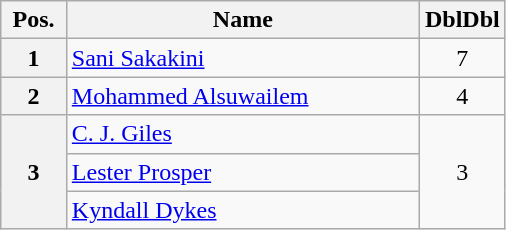<table class=wikitable style="text-align:center;">
<tr>
<th width="13%">Pos.</th>
<th width="70%">Name</th>
<th width="17%">DblDbl</th>
</tr>
<tr>
<th>1</th>
<td align=left> <a href='#'>Sani Sakakini</a></td>
<td>7</td>
</tr>
<tr>
<th>2</th>
<td align=left> <a href='#'>Mohammed Alsuwailem</a></td>
<td>4</td>
</tr>
<tr>
<th rowspan=3>3</th>
<td align=left> <a href='#'>C. J. Giles</a></td>
<td rowspan=3>3</td>
</tr>
<tr>
<td align=left> <a href='#'>Lester Prosper</a></td>
</tr>
<tr>
<td align=left> <a href='#'>Kyndall Dykes</a></td>
</tr>
</table>
